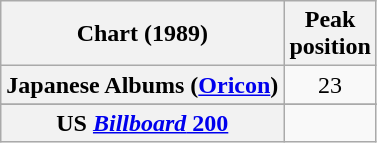<table class="wikitable sortable plainrowheaders">
<tr>
<th>Chart (1989)</th>
<th>Peak<br>position</th>
</tr>
<tr>
<th scope="row">Japanese Albums (<a href='#'>Oricon</a>)</th>
<td align="center">23</td>
</tr>
<tr>
</tr>
<tr>
<th scope="row">US <a href='#'><em>Billboard</em> 200</a></th>
<td></td>
</tr>
</table>
